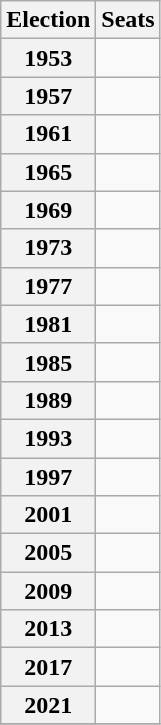<table class="wikitable">
<tr>
<th>Election</th>
<th>Seats</th>
</tr>
<tr>
<th>1953</th>
<td></td>
</tr>
<tr>
<th>1957</th>
<td></td>
</tr>
<tr>
<th>1961</th>
<td></td>
</tr>
<tr>
<th>1965</th>
<td></td>
</tr>
<tr>
<th>1969</th>
<td></td>
</tr>
<tr>
<th>1973</th>
<td></td>
</tr>
<tr>
<th>1977</th>
<td></td>
</tr>
<tr>
<th>1981</th>
<td></td>
</tr>
<tr>
<th>1985</th>
<td></td>
</tr>
<tr>
<th>1989</th>
<td></td>
</tr>
<tr>
<th>1993</th>
<td></td>
</tr>
<tr>
<th>1997</th>
<td></td>
</tr>
<tr>
<th>2001</th>
<td></td>
</tr>
<tr>
<th>2005</th>
<td></td>
</tr>
<tr>
<th>2009</th>
<td></td>
</tr>
<tr>
<th>2013</th>
<td></td>
</tr>
<tr>
<th>2017</th>
<td></td>
</tr>
<tr>
<th>2021</th>
<td></td>
</tr>
<tr>
</tr>
</table>
